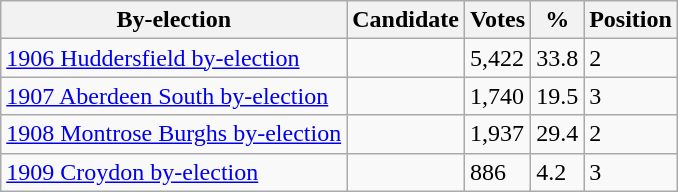<table class="wikitable sortable">
<tr>
<th>By-election</th>
<th>Candidate</th>
<th>Votes</th>
<th>%</th>
<th>Position</th>
</tr>
<tr>
<td><a href='#'>1906 Huddersfield by-election</a></td>
<td></td>
<td>5,422</td>
<td>33.8</td>
<td>2</td>
</tr>
<tr>
<td><a href='#'>1907 Aberdeen South by-election</a></td>
<td></td>
<td>1,740</td>
<td>19.5</td>
<td>3</td>
</tr>
<tr>
<td><a href='#'>1908 Montrose Burghs by-election</a></td>
<td></td>
<td>1,937</td>
<td>29.4</td>
<td>2</td>
</tr>
<tr>
<td><a href='#'>1909 Croydon by-election</a></td>
<td></td>
<td>886</td>
<td>4.2</td>
<td>3</td>
</tr>
</table>
